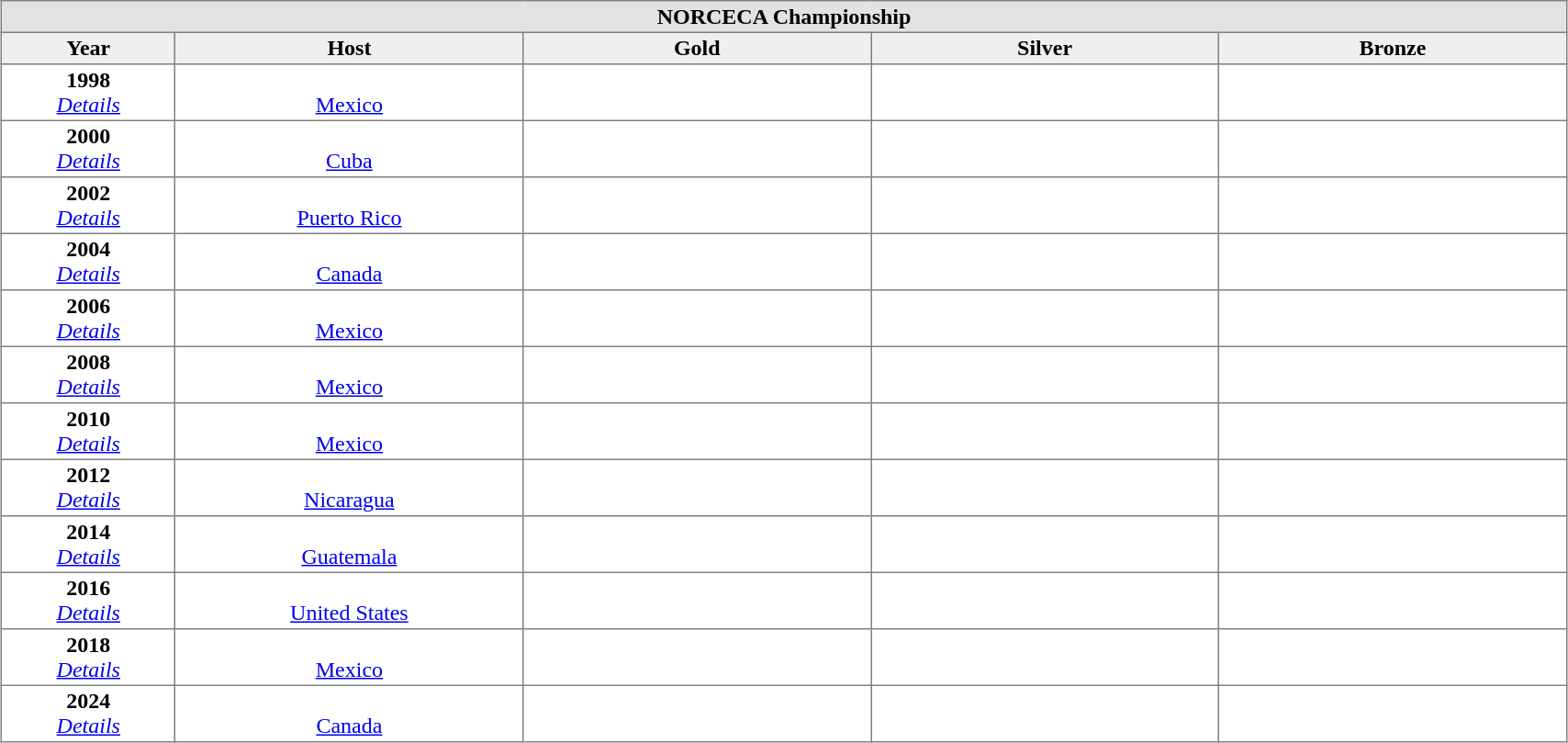<table class="toccolours" border="1" cellpadding="2" style="border-collapse: collapse; text-align: center; width: 90%; margin: 0 auto;">
<tr style= "background: #e2e2e2;">
<th colspan=5 width=100%>NORCECA Championship</th>
</tr>
<tr style="background: #efefef;">
<th width=10%>Year</th>
<th width=20%>Host</th>
<th width=20%>Gold</th>
<th width=20%>Silver</th>
<th width=20%>Bronze</th>
</tr>
<tr align=center>
<td><strong>1998</strong><br><em><a href='#'>Details</a></em></td>
<td><br><a href='#'>Mexico</a></td>
<td><strong></strong></td>
<td></td>
<td></td>
</tr>
<tr align=center>
<td><strong>2000</strong><br><em><a href='#'>Details</a></em></td>
<td><br><a href='#'>Cuba</a></td>
<td><strong></strong></td>
<td></td>
<td></td>
</tr>
<tr align=center>
<td><strong>2002</strong><br><em><a href='#'>Details</a></em></td>
<td><br><a href='#'>Puerto Rico</a></td>
<td><strong></strong></td>
<td></td>
<td></td>
</tr>
<tr align=center>
<td><strong>2004</strong><br><em><a href='#'>Details</a></em></td>
<td><br><a href='#'>Canada</a></td>
<td><strong></strong></td>
<td></td>
<td></td>
</tr>
<tr align=center>
<td><strong>2006</strong><br><em><a href='#'>Details</a></em></td>
<td><br><a href='#'>Mexico</a></td>
<td><strong></strong></td>
<td></td>
<td></td>
</tr>
<tr align=center>
<td><strong>2008</strong><br><em><a href='#'>Details</a></em></td>
<td><br><a href='#'>Mexico</a></td>
<td><strong></strong></td>
<td></td>
<td></td>
</tr>
<tr align=center>
<td><strong>2010</strong><br><em><a href='#'>Details</a></em></td>
<td><br><a href='#'>Mexico</a></td>
<td><strong></strong></td>
<td></td>
<td></td>
</tr>
<tr align=center>
<td><strong>2012</strong><br><em><a href='#'>Details</a></em></td>
<td><br><a href='#'>Nicaragua</a></td>
<td><strong></strong></td>
<td></td>
<td></td>
</tr>
<tr align=center>
<td><strong>2014</strong><br><em><a href='#'>Details</a></em></td>
<td><br><a href='#'>Guatemala</a></td>
<td><strong></strong></td>
<td></td>
<td></td>
</tr>
<tr align=center>
<td><strong>2016</strong><br><em><a href='#'>Details</a></em></td>
<td><br><a href='#'>United States</a></td>
<td><strong></strong></td>
<td></td>
<td></td>
</tr>
<tr align=center>
<td><strong>2018</strong><br><em><a href='#'>Details</a></em></td>
<td><br><a href='#'>Mexico</a></td>
<td><strong></strong></td>
<td></td>
<td></td>
</tr>
<tr align=center>
<td><strong>2024</strong><br><em><a href='#'>Details</a></em></td>
<td><br><a href='#'>Canada</a></td>
<td><strong></strong></td>
<td></td>
<td></td>
</tr>
</table>
